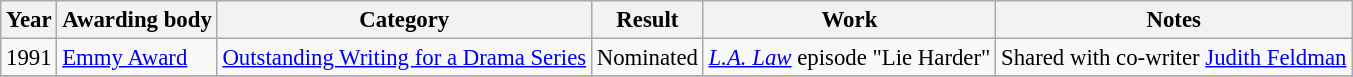<table class="wikitable" style="font-size: 95%;">
<tr>
<th>Year</th>
<th>Awarding body</th>
<th>Category</th>
<th>Result</th>
<th>Work</th>
<th>Notes</th>
</tr>
<tr>
<td>1991</td>
<td><a href='#'>Emmy Award</a></td>
<td><a href='#'>Outstanding Writing for a Drama Series</a></td>
<td>Nominated</td>
<td><em><a href='#'>L.A. Law</a></em> episode "Lie Harder"</td>
<td>Shared with co-writer <a href='#'>Judith Feldman</a></td>
</tr>
<tr>
</tr>
</table>
